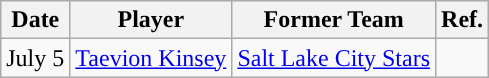<table class="wikitable sortable sortable" style="text-align: center">
<tr>
<th>Date</th>
<th>Player</th>
<th>Former Team</th>
<th>Ref.</th>
</tr>
<tr>
<td>July 5</td>
<td><a href='#'>Taevion Kinsey</a></td>
<td><a href='#'>Salt Lake City Stars</a></td>
<td></td>
</tr>
</table>
